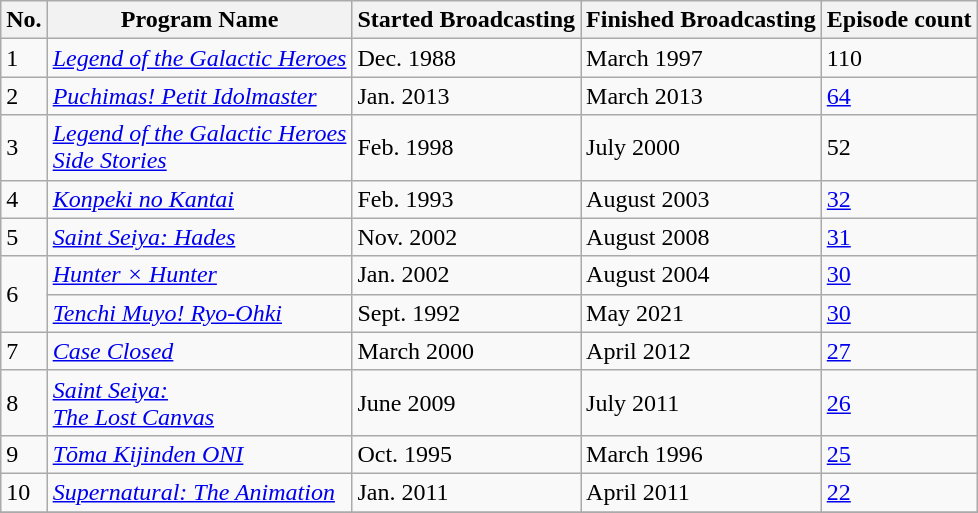<table class="wikitable sortable">
<tr>
<th>No.</th>
<th>Program Name</th>
<th>Started Broadcasting</th>
<th>Finished Broadcasting</th>
<th>Episode count</th>
</tr>
<tr>
<td>1</td>
<td><em><a href='#'>Legend of the Galactic Heroes</a></em></td>
<td>Dec. 1988</td>
<td>March 1997</td>
<td>110</td>
</tr>
<tr>
<td>2</td>
<td><em><a href='#'>Puchimas! Petit Idolmaster</a></em></td>
<td>Jan. 2013</td>
<td>March 2013</td>
<td><a href='#'>64</a></td>
</tr>
<tr>
<td>3</td>
<td><em><a href='#'>Legend of the Galactic Heroes<br>Side Stories</a></em></td>
<td>Feb. 1998</td>
<td>July 2000</td>
<td>52</td>
</tr>
<tr>
<td>4</td>
<td><em><a href='#'>Konpeki no Kantai</a></em></td>
<td>Feb. 1993</td>
<td>August 2003</td>
<td><a href='#'>32</a></td>
</tr>
<tr>
<td>5</td>
<td><em><a href='#'>Saint Seiya: Hades</a></em></td>
<td>Nov. 2002</td>
<td>August 2008</td>
<td><a href='#'>31</a></td>
</tr>
<tr>
<td rowspan="2">6</td>
<td><em><a href='#'>Hunter × Hunter</a></em></td>
<td>Jan. 2002</td>
<td>August 2004</td>
<td><a href='#'>30</a></td>
</tr>
<tr>
<td><em><a href='#'>Tenchi Muyo! Ryo-Ohki</a></em></td>
<td>Sept. 1992</td>
<td>May 2021</td>
<td><a href='#'>30</a></td>
</tr>
<tr>
<td>7</td>
<td><em><a href='#'>Case Closed</a></em></td>
<td>March 2000</td>
<td>April 2012</td>
<td><a href='#'>27</a></td>
</tr>
<tr>
<td>8</td>
<td><em><a href='#'>Saint Seiya:<br>The Lost Canvas</a></em></td>
<td>June 2009</td>
<td>July 2011</td>
<td><a href='#'>26</a></td>
</tr>
<tr>
<td>9</td>
<td><em><a href='#'>Tōma Kijinden ONI</a></em></td>
<td>Oct. 1995</td>
<td>March 1996</td>
<td><a href='#'>25</a></td>
</tr>
<tr>
<td>10</td>
<td><em><a href='#'>Supernatural: The Animation</a></em></td>
<td>Jan. 2011</td>
<td>April 2011</td>
<td><a href='#'>22</a></td>
</tr>
<tr>
</tr>
</table>
